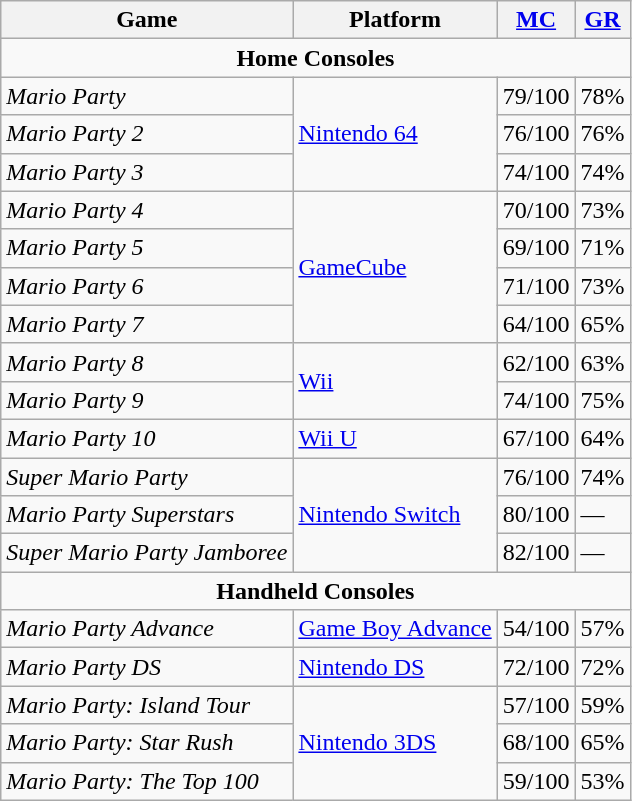<table class="wikitable sortable" style="text-align: centre;">
<tr>
<th>Game</th>
<th>Platform</th>
<th><a href='#'>MC</a></th>
<th><a href='#'>GR</a></th>
</tr>
<tr>
<td colspan="4" style="text-align: center;"><strong>Home Consoles</strong></td>
</tr>
<tr>
<td style="text-align: left;"><em>Mario Party</em></td>
<td rowspan="3"><a href='#'>Nintendo 64</a></td>
<td>79/100</td>
<td>78%</td>
</tr>
<tr>
<td style="text-align: left;"><em>Mario Party 2</em></td>
<td>76/100</td>
<td>76%</td>
</tr>
<tr>
<td style="text-align: left;"><em>Mario Party 3</em></td>
<td>74/100</td>
<td>74%</td>
</tr>
<tr>
<td style="text-align: left;"><em>Mario Party 4</em></td>
<td rowspan="4"><a href='#'>GameCube</a></td>
<td>70/100</td>
<td>73%</td>
</tr>
<tr>
<td style="text-align: left;"><em>Mario Party 5</em></td>
<td>69/100</td>
<td>71%</td>
</tr>
<tr>
<td style="text-align: left;"><em>Mario Party 6</em></td>
<td>71/100</td>
<td>73%</td>
</tr>
<tr>
<td style="text-align: left;"><em>Mario Party 7</em></td>
<td>64/100</td>
<td>65%</td>
</tr>
<tr>
<td style="text-align: left;"><em>Mario Party 8</em></td>
<td rowspan="2"><a href='#'>Wii</a></td>
<td>62/100</td>
<td>63%</td>
</tr>
<tr>
<td style="text-align: left;"><em>Mario Party 9</em></td>
<td>74/100</td>
<td>75%</td>
</tr>
<tr>
<td style="text-align: left;"><em>Mario Party 10</em></td>
<td><a href='#'>Wii U</a></td>
<td>67/100</td>
<td>64%</td>
</tr>
<tr>
<td style="text-align: left;"><em>Super Mario Party</em></td>
<td rowspan="3"><a href='#'>Nintendo Switch</a></td>
<td>76/100</td>
<td>74%</td>
</tr>
<tr>
<td style="text-align: left;"><em>Mario Party Superstars</em></td>
<td>80/100</td>
<td>—</td>
</tr>
<tr>
<td style="text-align: left;"><em>Super Mario Party Jamboree</em></td>
<td>82/100</td>
<td>—</td>
</tr>
<tr>
<td colspan="4" style="text-align: center;"><strong>Handheld Consoles</strong></td>
</tr>
<tr>
<td style="text-align: left;"><em>Mario Party Advance</em></td>
<td><a href='#'>Game Boy Advance</a></td>
<td>54/100</td>
<td>57%</td>
</tr>
<tr>
<td style="text-align: left;"><em>Mario Party DS</em></td>
<td><a href='#'>Nintendo DS</a></td>
<td>72/100</td>
<td>72%</td>
</tr>
<tr>
<td style="text-align: left;"><em>Mario Party: Island Tour</em></td>
<td rowspan="3"><a href='#'>Nintendo 3DS</a></td>
<td>57/100</td>
<td>59%</td>
</tr>
<tr>
<td style="text-align: left;"><em>Mario Party: Star Rush</em></td>
<td>68/100</td>
<td>65%</td>
</tr>
<tr>
<td style="text-align: left;"><em>Mario Party: The Top 100</em></td>
<td>59/100</td>
<td>53%</td>
</tr>
</table>
